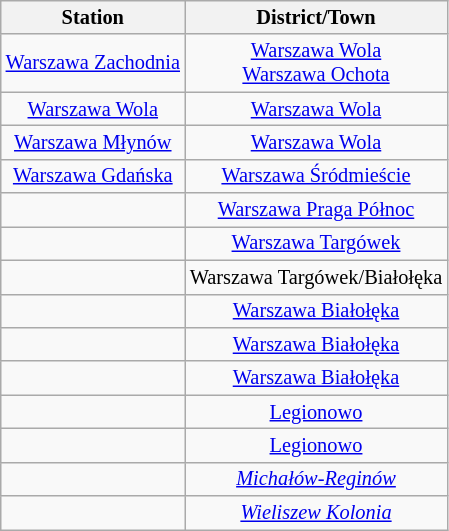<table class="wikitable" style="text-align:center; font-size:85%;">
<tr>
<th>Station</th>
<th>District/Town</th>
</tr>
<tr>
<td><a href='#'>Warszawa Zachodnia</a></td>
<td><a href='#'>Warszawa Wola</a><br><a href='#'>Warszawa Ochota</a></td>
</tr>
<tr>
<td><a href='#'>Warszawa Wola</a></td>
<td><a href='#'>Warszawa Wola</a></td>
</tr>
<tr>
<td><a href='#'>Warszawa Młynów</a></td>
<td><a href='#'>Warszawa Wola</a></td>
</tr>
<tr>
<td><a href='#'>Warszawa Gdańska</a></td>
<td><a href='#'>Warszawa Śródmieście</a></td>
</tr>
<tr>
<td></td>
<td><a href='#'>Warszawa Praga Północ</a></td>
</tr>
<tr>
<td></td>
<td><a href='#'>Warszawa Targówek</a></td>
</tr>
<tr>
<td></td>
<td>Warszawa Targówek/Białołęka</td>
</tr>
<tr>
<td></td>
<td><a href='#'>Warszawa Białołęka</a></td>
</tr>
<tr>
<td></td>
<td><a href='#'>Warszawa Białołęka</a></td>
</tr>
<tr>
<td></td>
<td><a href='#'>Warszawa Białołęka</a></td>
</tr>
<tr>
<td></td>
<td><a href='#'>Legionowo</a></td>
</tr>
<tr>
<td></td>
<td><a href='#'>Legionowo</a></td>
</tr>
<tr>
<td><em></em></td>
<td><em><a href='#'>Michałów-Reginów</a></em></td>
</tr>
<tr>
<td><em></em></td>
<td><em><a href='#'>Wieliszew Kolonia</a></em></td>
</tr>
</table>
